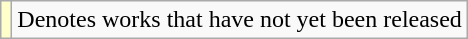<table class="wikitable">
<tr>
<td style="background:#FFFFCC;"></td>
<td>Denotes works that have not yet been released</td>
</tr>
</table>
